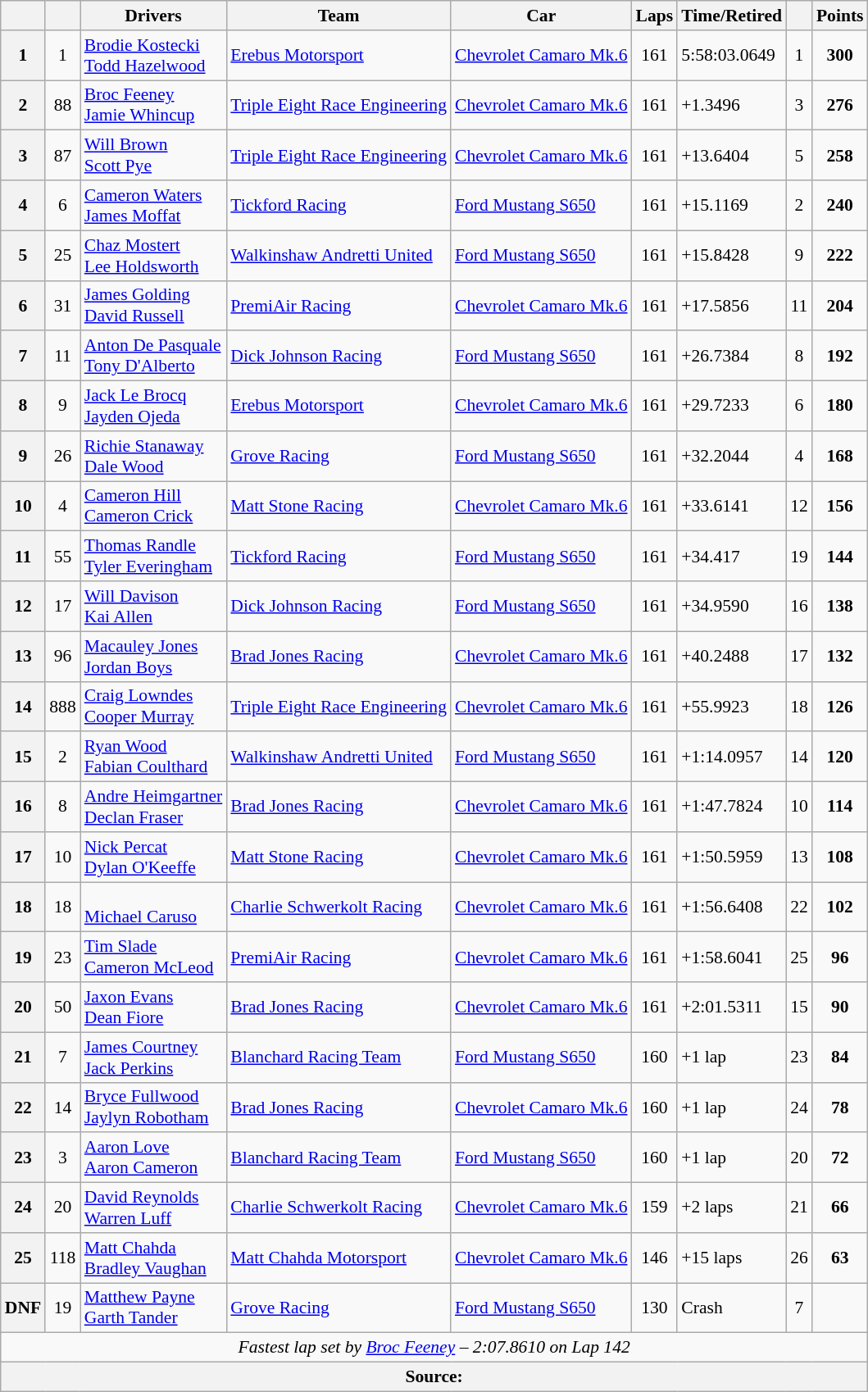<table class="wikitable" style="font-size: 90%">
<tr>
<th></th>
<th></th>
<th>Drivers</th>
<th>Team</th>
<th>Car</th>
<th>Laps</th>
<th>Time/Retired</th>
<th></th>
<th>Points</th>
</tr>
<tr>
<th>1</th>
<td align="center">1</td>
<td> <a href='#'>Brodie Kostecki</a><br> <a href='#'>Todd Hazelwood</a></td>
<td><a href='#'>Erebus Motorsport</a></td>
<td nowrap><a href='#'>Chevrolet Camaro Mk.6</a></td>
<td align="center">161</td>
<td>5:58:03.0649</td>
<td align="center">1</td>
<td align="center"><strong>300</strong></td>
</tr>
<tr>
<th>2</th>
<td align="center">88</td>
<td> <a href='#'>Broc Feeney</a><br> <a href='#'>Jamie Whincup</a></td>
<td nowrap><a href='#'>Triple Eight Race Engineering</a></td>
<td><a href='#'>Chevrolet Camaro Mk.6</a></td>
<td align="center">161</td>
<td>+1.3496</td>
<td align="center">3</td>
<td align="center"><strong>276</strong></td>
</tr>
<tr>
<th>3</th>
<td align="center">87</td>
<td> <a href='#'>Will Brown</a><br> <a href='#'>Scott Pye</a></td>
<td><a href='#'>Triple Eight Race Engineering</a></td>
<td><a href='#'>Chevrolet Camaro Mk.6</a></td>
<td align="center">161</td>
<td>+13.6404</td>
<td align="center">5</td>
<td align="center"><strong>258</strong></td>
</tr>
<tr>
<th>4</th>
<td align="center">6</td>
<td> <a href='#'>Cameron Waters</a><br> <a href='#'>James Moffat</a></td>
<td><a href='#'>Tickford Racing</a></td>
<td><a href='#'>Ford Mustang S650</a></td>
<td align="center">161</td>
<td>+15.1169</td>
<td align="center">2</td>
<td align="center"><strong>240</strong></td>
</tr>
<tr>
<th>5</th>
<td align="center">25</td>
<td> <a href='#'>Chaz Mostert</a><br> <a href='#'>Lee Holdsworth</a></td>
<td><a href='#'>Walkinshaw Andretti United</a></td>
<td><a href='#'>Ford Mustang S650</a></td>
<td align="center">161</td>
<td>+15.8428</td>
<td align="center">9</td>
<td align="center"><strong>222</strong></td>
</tr>
<tr>
<th>6</th>
<td align="center">31</td>
<td> <a href='#'>James Golding</a><br> <a href='#'>David Russell</a></td>
<td><a href='#'>PremiAir Racing</a></td>
<td><a href='#'>Chevrolet Camaro Mk.6</a></td>
<td align="center">161</td>
<td>+17.5856</td>
<td align="center">11</td>
<td align="center"><strong>204</strong></td>
</tr>
<tr>
<th>7</th>
<td align="center">11</td>
<td> <a href='#'>Anton De Pasquale</a><br> <a href='#'>Tony D'Alberto</a></td>
<td><a href='#'>Dick Johnson Racing</a></td>
<td><a href='#'>Ford Mustang S650</a></td>
<td align="center">161</td>
<td>+26.7384</td>
<td align="center">8</td>
<td align="center"><strong>192</strong></td>
</tr>
<tr>
<th>8</th>
<td align="center">9</td>
<td> <a href='#'>Jack Le Brocq</a><br> <a href='#'>Jayden Ojeda</a></td>
<td><a href='#'>Erebus Motorsport</a></td>
<td><a href='#'>Chevrolet Camaro Mk.6</a></td>
<td align="center">161</td>
<td>+29.7233</td>
<td align="center">6</td>
<td align="center"><strong>180</strong></td>
</tr>
<tr>
<th>9</th>
<td align="center">26</td>
<td> <a href='#'>Richie Stanaway</a><br> <a href='#'>Dale Wood</a></td>
<td><a href='#'>Grove Racing</a></td>
<td><a href='#'>Ford Mustang S650</a></td>
<td align="center">161</td>
<td>+32.2044</td>
<td align="center">4</td>
<td align="center"><strong>168</strong></td>
</tr>
<tr>
<th>10</th>
<td align="center">4</td>
<td> <a href='#'>Cameron Hill</a><br> <a href='#'>Cameron Crick</a></td>
<td><a href='#'>Matt Stone Racing</a></td>
<td><a href='#'>Chevrolet Camaro Mk.6</a></td>
<td align="center">161</td>
<td>+33.6141</td>
<td align="center">12</td>
<td align="center"><strong>156</strong></td>
</tr>
<tr>
<th>11</th>
<td align="center">55</td>
<td> <a href='#'>Thomas Randle</a><br> <a href='#'>Tyler Everingham</a></td>
<td><a href='#'>Tickford Racing</a></td>
<td><a href='#'>Ford Mustang S650</a></td>
<td align="center">161</td>
<td>+34.417</td>
<td align="center">19</td>
<td align="center"><strong>144</strong></td>
</tr>
<tr>
<th>12</th>
<td align="center">17</td>
<td> <a href='#'>Will Davison</a><br> <a href='#'>Kai Allen</a></td>
<td><a href='#'>Dick Johnson Racing</a></td>
<td><a href='#'>Ford Mustang S650</a></td>
<td align="center">161</td>
<td>+34.9590</td>
<td align="center">16</td>
<td align="center"><strong>138</strong></td>
</tr>
<tr>
<th>13</th>
<td align="center">96</td>
<td> <a href='#'>Macauley Jones</a><br> <a href='#'>Jordan Boys</a></td>
<td><a href='#'>Brad Jones Racing</a></td>
<td><a href='#'>Chevrolet Camaro Mk.6</a></td>
<td align="center">161</td>
<td>+40.2488</td>
<td align="center">17</td>
<td align="center"><strong>132</strong></td>
</tr>
<tr>
<th>14</th>
<td align="center">888</td>
<td> <a href='#'>Craig Lowndes</a><br> <a href='#'>Cooper Murray</a></td>
<td><a href='#'>Triple Eight Race Engineering</a></td>
<td><a href='#'>Chevrolet Camaro Mk.6</a></td>
<td align="center">161</td>
<td>+55.9923</td>
<td align="center">18</td>
<td align="center"><strong>126</strong></td>
</tr>
<tr>
<th>15</th>
<td align="center">2</td>
<td> <a href='#'>Ryan Wood</a><br> <a href='#'>Fabian Coulthard</a></td>
<td><a href='#'>Walkinshaw Andretti United</a></td>
<td><a href='#'>Ford Mustang S650</a></td>
<td align="center">161</td>
<td>+1:14.0957</td>
<td align="center">14</td>
<td align="center"><strong>120</strong></td>
</tr>
<tr>
<th>16</th>
<td align="center">8</td>
<td> <a href='#'>Andre Heimgartner</a><br> <a href='#'>Declan Fraser</a></td>
<td><a href='#'>Brad Jones Racing</a></td>
<td><a href='#'>Chevrolet Camaro Mk.6</a></td>
<td align="center">161</td>
<td>+1:47.7824</td>
<td align="center">10</td>
<td align="center"><strong>114</strong></td>
</tr>
<tr>
<th>17</th>
<td align="center">10</td>
<td> <a href='#'>Nick Percat</a><br> <a href='#'>Dylan O'Keeffe</a></td>
<td><a href='#'>Matt Stone Racing</a></td>
<td><a href='#'>Chevrolet Camaro Mk.6</a></td>
<td align="center">161</td>
<td>+1:50.5959</td>
<td align="center">13</td>
<td align="center"><strong>108</strong></td>
</tr>
<tr>
<th>18</th>
<td align="center">18</td>
<td><br> <a href='#'>Michael Caruso</a></td>
<td><a href='#'>Charlie Schwerkolt Racing</a></td>
<td><a href='#'>Chevrolet Camaro Mk.6</a></td>
<td align="center">161</td>
<td>+1:56.6408</td>
<td align="center">22</td>
<td align="center"><strong>102</strong></td>
</tr>
<tr>
<th>19</th>
<td align="center">23</td>
<td> <a href='#'>Tim Slade</a><br> <a href='#'>Cameron McLeod</a></td>
<td><a href='#'>PremiAir Racing</a></td>
<td><a href='#'>Chevrolet Camaro Mk.6</a></td>
<td align="center">161</td>
<td>+1:58.6041</td>
<td align="center">25</td>
<td align="center"><strong>96</strong></td>
</tr>
<tr>
<th>20</th>
<td align="center">50</td>
<td> <a href='#'>Jaxon Evans</a><br> <a href='#'>Dean Fiore</a></td>
<td><a href='#'>Brad Jones Racing</a></td>
<td><a href='#'>Chevrolet Camaro Mk.6</a></td>
<td align="center">161</td>
<td>+2:01.5311</td>
<td align="center">15</td>
<td align="center"><strong>90</strong></td>
</tr>
<tr>
<th>21</th>
<td align="center">7</td>
<td> <a href='#'>James Courtney</a><br> <a href='#'>Jack Perkins</a></td>
<td><a href='#'>Blanchard Racing Team</a></td>
<td><a href='#'>Ford Mustang S650</a></td>
<td align="center">160</td>
<td>+1 lap</td>
<td align="center">23</td>
<td align="center"><strong>84</strong></td>
</tr>
<tr>
<th>22</th>
<td align="center">14</td>
<td> <a href='#'>Bryce Fullwood</a><br> <a href='#'>Jaylyn Robotham</a></td>
<td><a href='#'>Brad Jones Racing</a></td>
<td><a href='#'>Chevrolet Camaro Mk.6</a></td>
<td align="center">160</td>
<td>+1 lap</td>
<td align="center">24</td>
<td align="center"><strong>78</strong></td>
</tr>
<tr>
<th>23</th>
<td align="center">3</td>
<td> <a href='#'>Aaron Love</a><br> <a href='#'>Aaron Cameron</a></td>
<td><a href='#'>Blanchard Racing Team</a></td>
<td><a href='#'>Ford Mustang S650</a></td>
<td align="center">160</td>
<td>+1 lap</td>
<td align="center">20</td>
<td align="center"><strong>72</strong></td>
</tr>
<tr>
<th>24</th>
<td align="center">20</td>
<td> <a href='#'>David Reynolds</a><br> <a href='#'>Warren Luff</a></td>
<td><a href='#'>Charlie Schwerkolt Racing</a></td>
<td><a href='#'>Chevrolet Camaro Mk.6</a></td>
<td align="center">159</td>
<td>+2 laps</td>
<td align="center">21</td>
<td align="center"><strong>66</strong></td>
</tr>
<tr>
<th>25</th>
<td align="center">118</td>
<td> <a href='#'>Matt Chahda</a><br> <a href='#'>Bradley Vaughan</a></td>
<td><a href='#'>Matt Chahda Motorsport</a></td>
<td><a href='#'>Chevrolet Camaro Mk.6</a></td>
<td align="center">146</td>
<td>+15 laps</td>
<td align="center">26</td>
<td align="center"><strong>63</strong></td>
</tr>
<tr>
<th>DNF</th>
<td align="center">19</td>
<td> <a href='#'>Matthew Payne</a><br> <a href='#'>Garth Tander</a></td>
<td><a href='#'>Grove Racing</a></td>
<td><a href='#'>Ford Mustang S650</a></td>
<td align="center">130</td>
<td>Crash</td>
<td align="center">7</td>
<td align="center"></td>
</tr>
<tr>
<td colspan=9 align=center><em>Fastest lap set by <a href='#'>Broc Feeney</a> – 2:07.8610 on Lap 142</em></td>
</tr>
<tr>
<th colspan=9>Source:</th>
</tr>
</table>
